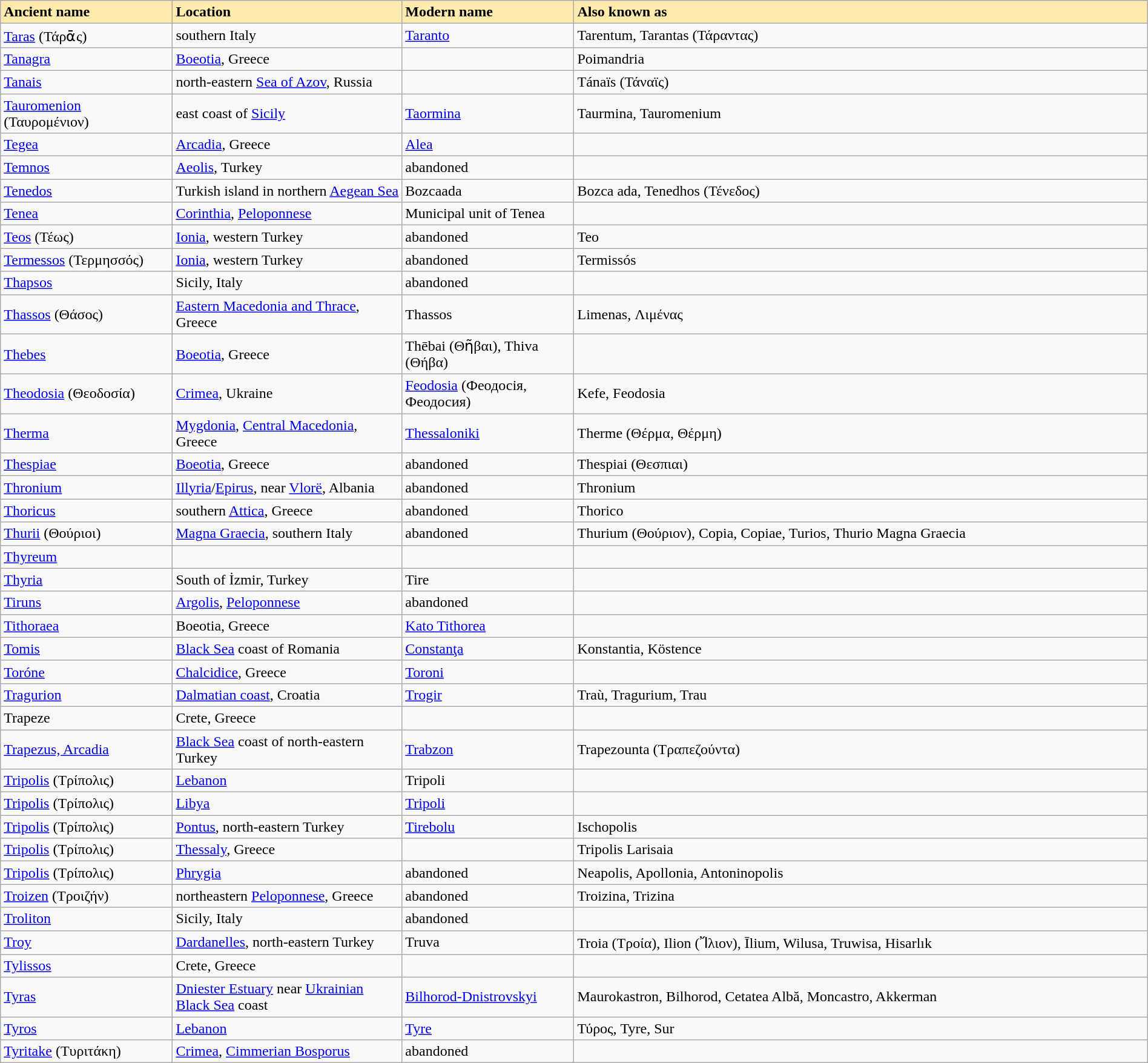<table class="wikitable" width="100%">
<tr>
<td width="15%" bgcolor="#FFEBAD"><strong>Ancient name</strong></td>
<td width="20%" bgcolor="#FFEBAD"><strong>Location</strong></td>
<td width="15%" bgcolor="#FFEBAD"><strong>Modern name</strong></td>
<td width="50%" bgcolor="#FFEBAD"><strong>Also known as</strong></td>
</tr>
<tr>
<td><a href='#'>Taras</a> (Τάρᾱς)</td>
<td>southern Italy</td>
<td><a href='#'>Taranto</a></td>
<td>Tarentum, Tarantas (Τάραντας)</td>
</tr>
<tr>
<td><a href='#'>Tanagra</a></td>
<td><a href='#'>Boeotia</a>, Greece</td>
<td></td>
<td>Poimandria</td>
</tr>
<tr>
<td><a href='#'>Tanais</a></td>
<td>north-eastern <a href='#'>Sea of Azov</a>, Russia</td>
<td></td>
<td>Tánaïs (Τάναϊς)</td>
</tr>
<tr>
<td><a href='#'>Tauromenion</a> (Ταυρομένιον)</td>
<td>east coast of <a href='#'>Sicily</a></td>
<td><a href='#'>Taormina</a></td>
<td>Taurmina, Tauromenium</td>
</tr>
<tr>
<td><a href='#'>Tegea</a></td>
<td><a href='#'>Arcadia</a>, Greece</td>
<td><a href='#'>Alea</a></td>
<td></td>
</tr>
<tr>
<td><a href='#'>Temnos</a></td>
<td><a href='#'>Aeolis</a>, Turkey</td>
<td>abandoned</td>
<td></td>
</tr>
<tr>
<td><a href='#'>Tenedos</a></td>
<td>Turkish island in northern <a href='#'>Aegean Sea</a></td>
<td>Bozcaada</td>
<td>Bozca ada, Tenedhos (Τένεδος)</td>
</tr>
<tr>
<td><a href='#'>Tenea</a></td>
<td><a href='#'>Corinthia</a>, <a href='#'>Peloponnese</a></td>
<td>Municipal unit of Tenea</td>
</tr>
<tr>
<td><a href='#'>Teos</a> (Τέως)</td>
<td><a href='#'>Ionia</a>, western Turkey</td>
<td>abandoned</td>
<td>Teo</td>
</tr>
<tr>
<td><a href='#'>Termessos</a> (Τερμησσός)</td>
<td><a href='#'>Ionia</a>, western Turkey</td>
<td>abandoned</td>
<td>Termissós</td>
</tr>
<tr>
<td><a href='#'>Thapsos</a></td>
<td>Sicily, Italy</td>
<td>abandoned</td>
<td></td>
</tr>
<tr>
<td><a href='#'>Thassos</a> (Θάσος)</td>
<td><a href='#'>Eastern Macedonia and Thrace</a>, Greece</td>
<td>Thassos</td>
<td>Limenas, Λιμένας</td>
</tr>
<tr>
<td><a href='#'>Thebes</a></td>
<td><a href='#'>Boeotia</a>, Greece</td>
<td>Thēbai (Θῆβαι), Thiva (Θήβα)</td>
</tr>
<tr>
<td><a href='#'>Theodosia</a> (Θεοδοσία)</td>
<td><a href='#'>Crimea</a>, Ukraine</td>
<td><a href='#'>Feodosia</a> (Феодосія, Феодосия)</td>
<td>Kefe, Feodosia</td>
</tr>
<tr>
<td><a href='#'>Therma</a></td>
<td><a href='#'>Mygdonia</a>, <a href='#'>Central Macedonia</a>, Greece</td>
<td><a href='#'>Thessaloniki</a></td>
<td>Therme (Θέρμα, Θέρμη)</td>
</tr>
<tr>
<td><a href='#'>Thespiae</a></td>
<td><a href='#'>Boeotia</a>, Greece</td>
<td>abandoned</td>
<td>Thespiai (Θεσπιαι)</td>
</tr>
<tr>
<td><a href='#'>Thronium</a></td>
<td><a href='#'>Illyria</a>/<a href='#'>Epirus</a>, near <a href='#'>Vlorë</a>, Albania</td>
<td>abandoned</td>
<td>Thronium</td>
</tr>
<tr>
<td><a href='#'>Thoricus</a></td>
<td>southern <a href='#'>Attica</a>, Greece</td>
<td>abandoned</td>
<td>Thorico</td>
</tr>
<tr>
<td><a href='#'>Thurii</a> (Θούριοι)</td>
<td><a href='#'>Magna Graecia</a>, southern Italy</td>
<td>abandoned</td>
<td>Thurium (Θούριον), Copia, Copiae, Turios, Thurio Magna Graecia</td>
</tr>
<tr>
<td><a href='#'>Thyreum</a></td>
<td></td>
<td></td>
<td></td>
</tr>
<tr>
<td><a href='#'>Thyria</a></td>
<td>South of İzmir, Turkey</td>
<td>Tire</td>
<td></td>
</tr>
<tr>
<td><a href='#'>Tiruns</a></td>
<td><a href='#'>Argolis</a>, <a href='#'>Peloponnese</a></td>
<td>abandoned</td>
<td></td>
</tr>
<tr>
<td><a href='#'>Tithoraea</a></td>
<td>Boeotia, Greece</td>
<td><a href='#'>Kato Tithorea</a></td>
<td></td>
</tr>
<tr>
<td><a href='#'>Tomis</a></td>
<td><a href='#'>Black Sea</a> coast of Romania</td>
<td><a href='#'>Constanţa</a></td>
<td>Konstantia, Köstence</td>
</tr>
<tr>
<td><a href='#'>Toróne</a></td>
<td><a href='#'>Chalcidice</a>, Greece</td>
<td><a href='#'>Toroni</a></td>
<td></td>
</tr>
<tr>
<td><a href='#'>Tragurion</a></td>
<td><a href='#'>Dalmatian coast</a>, Croatia</td>
<td><a href='#'>Trogir</a></td>
<td>Traù, Tragurium, Trau</td>
</tr>
<tr>
<td>Trapeze</td>
<td>Crete, Greece</td>
<td></td>
<td></td>
</tr>
<tr>
<td><a href='#'>Trapezus, Arcadia</a></td>
<td><a href='#'>Black Sea</a> coast of north-eastern Turkey</td>
<td><a href='#'>Trabzon</a></td>
<td>Trapezounta (Τραπεζούντα)</td>
</tr>
<tr>
<td><a href='#'>Tripolis</a> (Τρίπολις)</td>
<td><a href='#'>Lebanon</a></td>
<td>Tripoli</td>
<td></td>
</tr>
<tr>
<td><a href='#'>Tripolis</a> (Τρίπολις)</td>
<td><a href='#'>Libya</a></td>
<td><a href='#'>Tripoli</a></td>
<td></td>
</tr>
<tr>
<td><a href='#'>Tripolis</a> (Τρίπολις)</td>
<td><a href='#'>Pontus</a>, north-eastern Turkey</td>
<td><a href='#'>Tirebolu</a></td>
<td>Ischopolis</td>
</tr>
<tr>
<td><a href='#'>Tripolis</a> (Τρίπολις)</td>
<td><a href='#'>Thessaly</a>, Greece</td>
<td></td>
<td>Tripolis Larisaia</td>
</tr>
<tr>
<td><a href='#'>Tripolis</a> (Τρίπολις)</td>
<td><a href='#'>Phrygia</a></td>
<td>abandoned</td>
<td>Neapolis, Apollonia, Antoninopolis</td>
</tr>
<tr>
<td><a href='#'>Troizen</a> (Τροιζήν)</td>
<td>northeastern <a href='#'>Peloponnese</a>, Greece</td>
<td>abandoned</td>
<td>Troizina, Trizina</td>
</tr>
<tr>
<td><a href='#'>Troliton</a></td>
<td>Sicily, Italy</td>
<td>abandoned</td>
<td></td>
</tr>
<tr>
<td><a href='#'>Troy</a></td>
<td><a href='#'>Dardanelles</a>, north-eastern Turkey</td>
<td>Truva</td>
<td>Troia (Τροία), Ilion (Ἴλιον), Īlium, Wilusa, Truwisa, Hisarlık</td>
</tr>
<tr>
<td><a href='#'>Tylissos</a></td>
<td>Crete, Greece</td>
<td></td>
<td></td>
</tr>
<tr>
<td><a href='#'>Tyras</a></td>
<td><a href='#'>Dniester Estuary</a> near <a href='#'>Ukrainian</a> <a href='#'>Black Sea</a> coast</td>
<td><a href='#'>Bilhorod-Dnistrovskyi</a></td>
<td>Maurokastron, Bilhorod, Cetatea Albă, Moncastro, Akkerman</td>
</tr>
<tr>
<td><a href='#'>Tyros</a></td>
<td><a href='#'>Lebanon</a></td>
<td><a href='#'>Tyre</a></td>
<td>Τύρος, Tyre, Sur</td>
</tr>
<tr>
<td><a href='#'>Tyritake</a> (Τυριτάκη)</td>
<td><a href='#'>Crimea</a>, <a href='#'>Cimmerian Bosporus</a></td>
<td>abandoned</td>
<td></td>
</tr>
</table>
